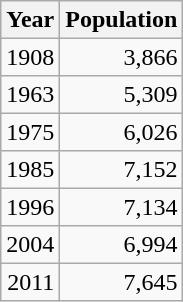<table class="wikitable" style="line-height:1.1em;">
<tr>
<th>Year</th>
<th>Population</th>
</tr>
<tr align="right">
<td>1908</td>
<td>3,866</td>
</tr>
<tr align="right">
<td>1963</td>
<td>5,309</td>
</tr>
<tr align="right">
<td>1975</td>
<td>6,026</td>
</tr>
<tr align="right">
<td>1985</td>
<td>7,152</td>
</tr>
<tr align="right">
<td>1996</td>
<td>7,134</td>
</tr>
<tr align="right">
<td>2004</td>
<td>6,994</td>
</tr>
<tr align="right">
<td>2011</td>
<td>7,645</td>
</tr>
</table>
